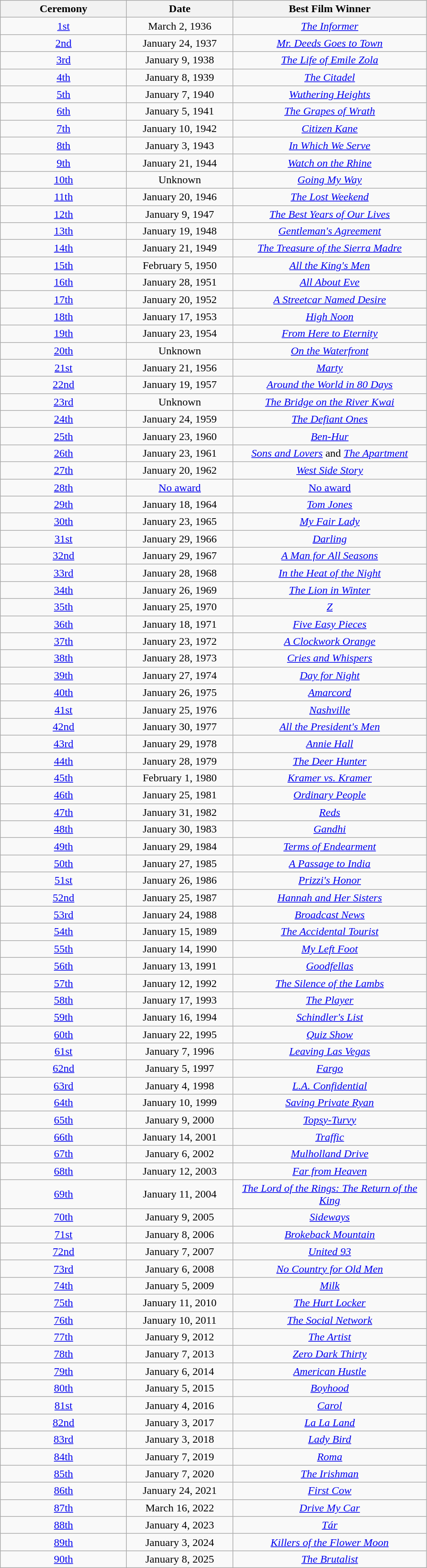<table class="sortable wikitable" style="text-align: center">
<tr>
<th width="180">Ceremony</th>
<th width="150">Date</th>
<th width="280">Best Film Winner</th>
</tr>
<tr>
<td><a href='#'>1st</a></td>
<td align="center">March 2, 1936</td>
<td align="center"><em><a href='#'>The Informer</a></em></td>
</tr>
<tr>
<td><a href='#'>2nd</a></td>
<td align="center">January 24, 1937</td>
<td align="center"><em><a href='#'>Mr. Deeds Goes to Town</a></em></td>
</tr>
<tr>
<td><a href='#'>3rd</a></td>
<td align="center">January 9, 1938</td>
<td align="center"><em><a href='#'>The Life of Emile Zola</a></em></td>
</tr>
<tr>
<td><a href='#'>4th</a></td>
<td align="center">January 8, 1939</td>
<td align="center"><em><a href='#'>The Citadel</a></em></td>
</tr>
<tr>
<td><a href='#'>5th</a></td>
<td align="center">January 7, 1940</td>
<td align="center"><em><a href='#'>Wuthering Heights</a></em></td>
</tr>
<tr>
<td><a href='#'>6th</a></td>
<td align="center">January 5, 1941</td>
<td align="center"><em><a href='#'>The Grapes of Wrath</a></em></td>
</tr>
<tr>
<td><a href='#'>7th</a></td>
<td align="center">January 10, 1942</td>
<td align="center"><em><a href='#'>Citizen Kane</a></em></td>
</tr>
<tr>
<td><a href='#'>8th</a></td>
<td align="center">January 3, 1943</td>
<td align="center"><em><a href='#'>In Which We Serve</a></em></td>
</tr>
<tr>
<td><a href='#'>9th</a></td>
<td align="center">January 21, 1944</td>
<td align="center"><em><a href='#'>Watch on the Rhine</a></em></td>
</tr>
<tr>
<td><a href='#'>10th</a></td>
<td align="center">Unknown</td>
<td align="center"><em><a href='#'>Going My Way</a></em></td>
</tr>
<tr>
<td><a href='#'>11th</a></td>
<td align="center">January 20, 1946</td>
<td align="center"><em><a href='#'>The Lost Weekend</a></em></td>
</tr>
<tr>
<td><a href='#'>12th</a></td>
<td align="center">January 9, 1947</td>
<td align="center"><em><a href='#'>The Best Years of Our Lives</a></em></td>
</tr>
<tr>
<td><a href='#'>13th</a></td>
<td align="center">January 19, 1948</td>
<td align="center"><em><a href='#'>Gentleman's Agreement</a></em></td>
</tr>
<tr>
<td><a href='#'>14th</a></td>
<td align="center">January 21, 1949</td>
<td align="center"><em><a href='#'>The Treasure of the Sierra Madre</a></em></td>
</tr>
<tr>
<td><a href='#'>15th</a></td>
<td align="center">February 5, 1950</td>
<td align="center"><em><a href='#'>All the King's Men</a></em></td>
</tr>
<tr>
<td><a href='#'>16th</a></td>
<td align="center">January 28, 1951</td>
<td align="center"><em><a href='#'>All About Eve</a></em></td>
</tr>
<tr>
<td><a href='#'>17th</a></td>
<td align="center">January 20, 1952</td>
<td align="center"><em><a href='#'>A Streetcar Named Desire</a></em></td>
</tr>
<tr>
<td><a href='#'>18th</a></td>
<td align="center">January 17, 1953</td>
<td align="center"><em><a href='#'>High Noon</a></em></td>
</tr>
<tr>
<td><a href='#'>19th</a></td>
<td align="center">January 23, 1954</td>
<td align="center"><em><a href='#'>From Here to Eternity</a></em></td>
</tr>
<tr>
<td><a href='#'>20th</a></td>
<td align="center">Unknown</td>
<td align="center"><em><a href='#'>On the Waterfront</a></em></td>
</tr>
<tr>
<td><a href='#'>21st</a></td>
<td align="center">January 21, 1956</td>
<td align="center"><em><a href='#'>Marty</a></em></td>
</tr>
<tr>
<td><a href='#'>22nd</a></td>
<td align="center">January 19, 1957</td>
<td align="center"><em><a href='#'>Around the World in 80 Days</a></em></td>
</tr>
<tr>
<td><a href='#'>23rd</a></td>
<td align="center">Unknown</td>
<td align="center"><em><a href='#'>The Bridge on the River Kwai</a></em></td>
</tr>
<tr>
<td><a href='#'>24th</a></td>
<td align="center">January 24, 1959</td>
<td align="center"><em><a href='#'>The Defiant Ones</a></em></td>
</tr>
<tr>
<td><a href='#'>25th</a></td>
<td align="center">January 23, 1960</td>
<td align="center"><em><a href='#'>Ben-Hur</a></em></td>
</tr>
<tr>
<td><a href='#'>26th</a></td>
<td align="center">January 23, 1961</td>
<td align="center"><em><a href='#'>Sons and Lovers</a></em> and <em><a href='#'>The Apartment</a></em></td>
</tr>
<tr>
<td><a href='#'>27th</a></td>
<td align="center">January 20, 1962</td>
<td align="center"><em><a href='#'>West Side Story</a></em></td>
</tr>
<tr>
<td><a href='#'>28th</a></td>
<td align="center"><a href='#'>No award</a></td>
<td align="center"><a href='#'>No award</a></td>
</tr>
<tr>
<td><a href='#'>29th</a></td>
<td align="center">January 18, 1964</td>
<td align="center"><em><a href='#'>Tom Jones</a></em></td>
</tr>
<tr>
<td><a href='#'>30th</a></td>
<td align="center">January 23, 1965</td>
<td align="center"><em><a href='#'>My Fair Lady</a></em></td>
</tr>
<tr>
<td><a href='#'>31st</a></td>
<td align="center">January 29, 1966</td>
<td align="center"><em><a href='#'>Darling</a></em></td>
</tr>
<tr>
<td><a href='#'>32nd</a></td>
<td align="center">January 29, 1967</td>
<td align="center"><em><a href='#'>A Man for All Seasons</a></em></td>
</tr>
<tr>
<td><a href='#'>33rd</a></td>
<td align="center">January 28, 1968</td>
<td align="center"><em><a href='#'>In the Heat of the Night</a></em></td>
</tr>
<tr>
<td><a href='#'>34th</a></td>
<td align="center">January 26, 1969</td>
<td align="center"><em><a href='#'>The Lion in Winter</a></em></td>
</tr>
<tr>
<td><a href='#'>35th</a></td>
<td align="center">January 25, 1970</td>
<td align="center"><em><a href='#'>Z</a></em></td>
</tr>
<tr>
<td><a href='#'>36th</a></td>
<td align="center">January 18, 1971</td>
<td align="center"><em><a href='#'>Five Easy Pieces</a></em></td>
</tr>
<tr>
<td><a href='#'>37th</a></td>
<td align="center">January 23, 1972</td>
<td align="center"><em><a href='#'>A Clockwork Orange</a></em></td>
</tr>
<tr>
<td><a href='#'>38th</a></td>
<td align="center">January 28, 1973</td>
<td align="center"><em><a href='#'>Cries and Whispers</a></em></td>
</tr>
<tr>
<td><a href='#'>39th</a></td>
<td align="center">January 27, 1974</td>
<td align="center"><em><a href='#'>Day for Night</a></em></td>
</tr>
<tr>
<td><a href='#'>40th</a></td>
<td align="center">January 26, 1975</td>
<td align="center"><em><a href='#'>Amarcord</a></em></td>
</tr>
<tr>
<td><a href='#'>41st</a></td>
<td align="center">January 25, 1976</td>
<td align="center"><em><a href='#'>Nashville</a></em></td>
</tr>
<tr>
<td><a href='#'>42nd</a></td>
<td align="center">January 30, 1977</td>
<td align="center"><em><a href='#'>All the President's Men</a></em></td>
</tr>
<tr>
<td><a href='#'>43rd</a></td>
<td align="center">January 29, 1978</td>
<td align="center"><em><a href='#'>Annie Hall</a></em></td>
</tr>
<tr>
<td><a href='#'>44th</a></td>
<td align="center">January 28, 1979</td>
<td align="center"><em><a href='#'>The Deer Hunter</a></em></td>
</tr>
<tr>
<td><a href='#'>45th</a></td>
<td align="center">February 1, 1980</td>
<td align="center"><em><a href='#'>Kramer vs. Kramer</a></em></td>
</tr>
<tr>
<td><a href='#'>46th</a></td>
<td align="center">January 25, 1981</td>
<td align="center"><em><a href='#'>Ordinary People</a></em></td>
</tr>
<tr>
<td><a href='#'>47th</a></td>
<td align="center">January 31, 1982</td>
<td align="center"><em><a href='#'>Reds</a></em></td>
</tr>
<tr>
<td><a href='#'>48th</a></td>
<td align="center">January 30, 1983</td>
<td align="center"><em><a href='#'>Gandhi</a></em></td>
</tr>
<tr>
<td><a href='#'>49th</a></td>
<td align="center">January 29, 1984</td>
<td align="center"><em><a href='#'>Terms of Endearment</a></em></td>
</tr>
<tr>
<td><a href='#'>50th</a></td>
<td align="center">January 27, 1985</td>
<td align="center"><em><a href='#'>A Passage to India</a></em></td>
</tr>
<tr>
<td><a href='#'>51st</a></td>
<td align="center">January 26, 1986</td>
<td align="center"><em><a href='#'>Prizzi's Honor</a></em></td>
</tr>
<tr>
<td><a href='#'>52nd</a></td>
<td align="center">January 25, 1987</td>
<td align="center"><em><a href='#'>Hannah and Her Sisters</a></em></td>
</tr>
<tr>
<td><a href='#'>53rd</a></td>
<td align="center">January 24, 1988</td>
<td align="center"><em><a href='#'>Broadcast News</a></em></td>
</tr>
<tr>
<td><a href='#'>54th</a></td>
<td align="center">January 15, 1989</td>
<td align="center"><em><a href='#'>The Accidental Tourist</a></em></td>
</tr>
<tr>
<td><a href='#'>55th</a></td>
<td align="center">January 14, 1990</td>
<td align="center"><em><a href='#'>My Left Foot</a></em></td>
</tr>
<tr>
<td><a href='#'>56th</a></td>
<td align="center">January 13, 1991</td>
<td align="center"><em><a href='#'>Goodfellas</a></em></td>
</tr>
<tr>
<td><a href='#'>57th</a></td>
<td align="center">January 12, 1992</td>
<td align="center"><em><a href='#'>The Silence of the Lambs</a></em></td>
</tr>
<tr>
<td><a href='#'>58th</a></td>
<td align="center">January 17, 1993</td>
<td align="center"><em><a href='#'>The Player</a></em></td>
</tr>
<tr>
<td><a href='#'>59th</a></td>
<td align="center">January 16, 1994</td>
<td align="center"><em><a href='#'>Schindler's List</a></em></td>
</tr>
<tr>
<td><a href='#'>60th</a></td>
<td align="center">January 22, 1995</td>
<td align="center"><em><a href='#'>Quiz Show</a></em></td>
</tr>
<tr>
<td><a href='#'>61st</a></td>
<td align="center">January 7, 1996</td>
<td align="center"><em><a href='#'>Leaving Las Vegas</a></em></td>
</tr>
<tr>
<td><a href='#'>62nd</a></td>
<td align="center">January 5, 1997</td>
<td align="center"><em><a href='#'>Fargo</a></em></td>
</tr>
<tr>
<td><a href='#'>63rd</a></td>
<td align="center">January 4, 1998</td>
<td align="center"><em><a href='#'>L.A. Confidential</a></em></td>
</tr>
<tr>
<td><a href='#'>64th</a></td>
<td align="center">January 10, 1999</td>
<td align="center"><em><a href='#'>Saving Private Ryan</a></em></td>
</tr>
<tr>
<td><a href='#'>65th</a></td>
<td align="center">January 9, 2000</td>
<td align="center"><em><a href='#'>Topsy-Turvy</a></em></td>
</tr>
<tr>
<td><a href='#'>66th</a></td>
<td align="center">January 14, 2001</td>
<td align="center"><em><a href='#'>Traffic</a></em></td>
</tr>
<tr>
<td><a href='#'>67th</a></td>
<td align="center">January 6, 2002</td>
<td align="center"><em><a href='#'>Mulholland Drive</a></em></td>
</tr>
<tr>
<td><a href='#'>68th</a></td>
<td align="center">January 12, 2003</td>
<td align="center"><em><a href='#'>Far from Heaven</a></em></td>
</tr>
<tr>
<td><a href='#'>69th</a></td>
<td align="center">January 11, 2004</td>
<td align="center"><em><a href='#'>The Lord of the Rings: The Return of the King</a></em></td>
</tr>
<tr>
<td><a href='#'>70th</a></td>
<td align="center">January 9, 2005</td>
<td align="center"><em><a href='#'>Sideways</a></em></td>
</tr>
<tr>
<td><a href='#'>71st</a></td>
<td align="center">January 8, 2006</td>
<td align="center"><em><a href='#'>Brokeback Mountain</a></em></td>
</tr>
<tr>
<td><a href='#'>72nd</a></td>
<td align="center">January 7, 2007</td>
<td align="center"><em><a href='#'>United 93</a></em></td>
</tr>
<tr>
<td><a href='#'>73rd</a></td>
<td align="center">January 6, 2008</td>
<td align="center"><em><a href='#'>No Country for Old Men</a></em></td>
</tr>
<tr>
<td><a href='#'>74th</a></td>
<td align="center">January 5, 2009</td>
<td align="center"><em><a href='#'>Milk</a></em></td>
</tr>
<tr>
<td><a href='#'>75th</a></td>
<td align="center">January 11, 2010</td>
<td align="center"><em><a href='#'>The Hurt Locker</a></em></td>
</tr>
<tr>
<td><a href='#'>76th</a></td>
<td align="center">January 10, 2011</td>
<td align="center"><em><a href='#'>The Social Network</a></em></td>
</tr>
<tr>
<td><a href='#'>77th</a></td>
<td align="center">January 9, 2012</td>
<td align="center"><em><a href='#'>The Artist</a></em></td>
</tr>
<tr>
<td><a href='#'>78th</a></td>
<td align="center">January 7, 2013</td>
<td align="center"><em><a href='#'>Zero Dark Thirty</a></em></td>
</tr>
<tr>
<td><a href='#'>79th</a></td>
<td align="center">January 6, 2014</td>
<td align="center"><em><a href='#'>American Hustle</a></em></td>
</tr>
<tr>
<td><a href='#'>80th</a></td>
<td align="center">January 5, 2015</td>
<td align="center"><em><a href='#'>Boyhood</a></em></td>
</tr>
<tr>
<td><a href='#'>81st</a></td>
<td align="center">January 4, 2016</td>
<td align="center"><em><a href='#'>Carol</a></em></td>
</tr>
<tr>
<td><a href='#'>82nd</a></td>
<td align="center">January 3, 2017</td>
<td align="center"><em><a href='#'>La La Land</a></em></td>
</tr>
<tr>
<td><a href='#'>83rd</a></td>
<td align="center">January 3, 2018</td>
<td align="center"><em><a href='#'>Lady Bird</a></em></td>
</tr>
<tr>
<td><a href='#'>84th</a></td>
<td align="center">January 7, 2019</td>
<td align="center"><em><a href='#'>Roma</a></em></td>
</tr>
<tr>
<td><a href='#'>85th</a></td>
<td align="center">January 7, 2020</td>
<td align="center"><em><a href='#'>The Irishman</a></em></td>
</tr>
<tr>
<td><a href='#'>86th</a></td>
<td align="center">January 24, 2021</td>
<td align="center"><em><a href='#'>First Cow</a></em></td>
</tr>
<tr>
<td><a href='#'>87th</a></td>
<td align="center">March 16, 2022</td>
<td align="center"><em><a href='#'>Drive My Car</a></em></td>
</tr>
<tr>
<td><a href='#'>88th</a></td>
<td align="center">January 4, 2023</td>
<td align="center"><em><a href='#'>Tár</a></em></td>
</tr>
<tr>
<td><a href='#'>89th</a></td>
<td align="center">January 3, 2024</td>
<td align="center"><em><a href='#'> Killers of the Flower Moon</a></em></td>
</tr>
<tr>
<td><a href='#'>90th</a></td>
<td align="center">January 8, 2025</td>
<td align="center"><em><a href='#'>The Brutalist</a></em></td>
</tr>
</table>
